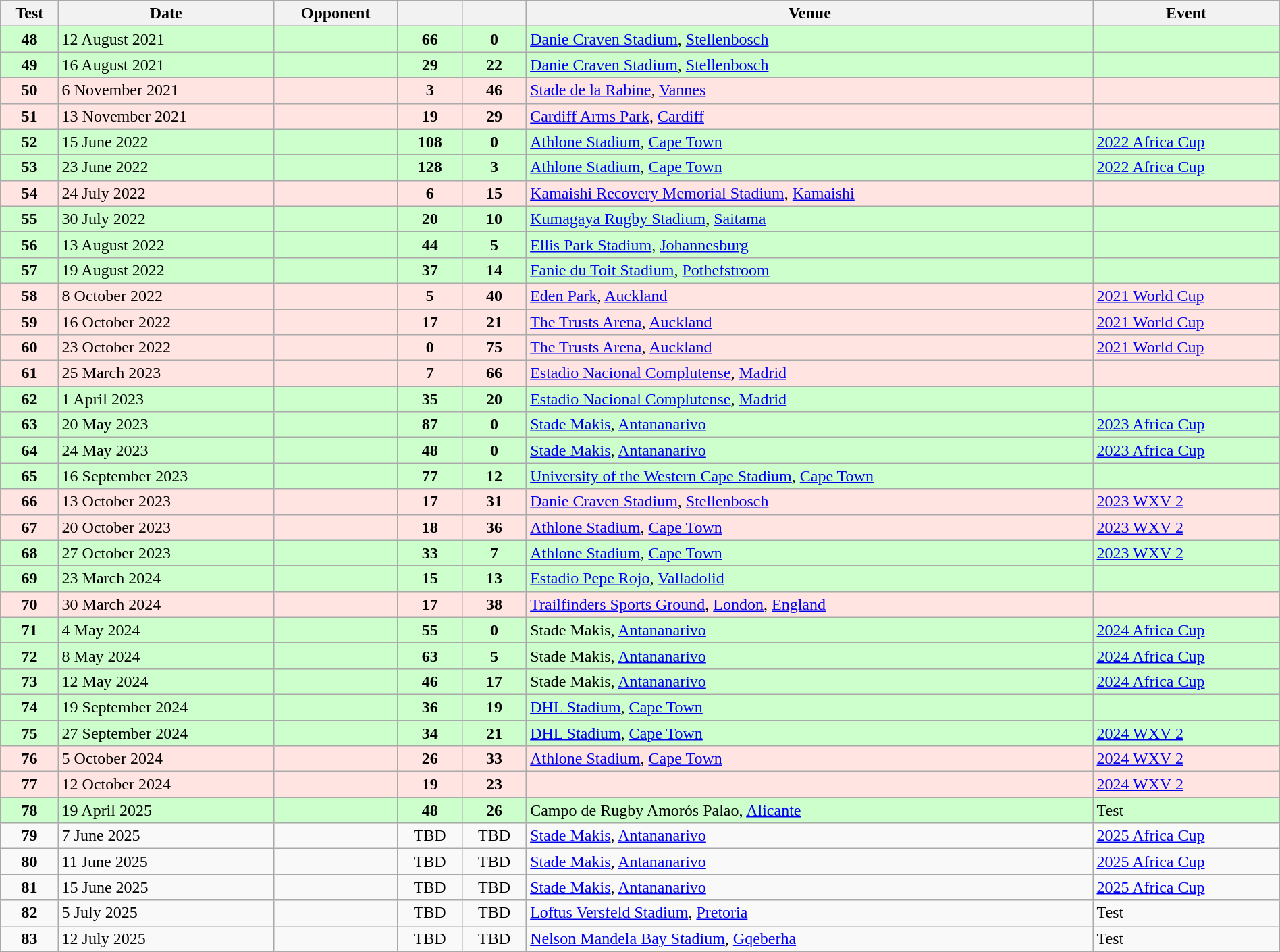<table class="wikitable sortable" style="width:100%">
<tr>
<th>Test</th>
<th>Date</th>
<th>Opponent</th>
<th></th>
<th></th>
<th>Venue</th>
<th>Event</th>
</tr>
<tr bgcolor="CCFFCC">
<td align="center"><strong>48</strong></td>
<td>12 August 2021</td>
<td></td>
<td align="center"><strong>66</strong></td>
<td align="center"><strong>0</strong></td>
<td><a href='#'>Danie Craven Stadium</a>, <a href='#'>Stellenbosch</a></td>
<td></td>
</tr>
<tr bgcolor="CCFFCC">
<td align="center"><strong>49</strong></td>
<td>16 August 2021</td>
<td></td>
<td align="center"><strong>29</strong></td>
<td align="center"><strong>22</strong></td>
<td><a href='#'>Danie Craven Stadium</a>, <a href='#'>Stellenbosch</a></td>
<td></td>
</tr>
<tr bgcolor="FFE4E1">
<td align="center"><strong>50</strong></td>
<td>6 November 2021</td>
<td></td>
<td align="center"><strong>3</strong></td>
<td align="center"><strong>46</strong></td>
<td><a href='#'>Stade de la Rabine</a>, <a href='#'>Vannes</a></td>
<td></td>
</tr>
<tr bgcolor="FFE4E1">
<td align="center"><strong>51</strong></td>
<td>13 November 2021</td>
<td></td>
<td align="center"><strong>19</strong></td>
<td align="center"><strong>29</strong></td>
<td><a href='#'>Cardiff Arms Park</a>, <a href='#'>Cardiff</a></td>
<td></td>
</tr>
<tr bgcolor="CCFFCC">
<td align="center"><strong>52</strong></td>
<td>15 June 2022</td>
<td></td>
<td align="center"><strong>108</strong></td>
<td align="center"><strong>0</strong></td>
<td><a href='#'>Athlone Stadium</a>, <a href='#'>Cape Town</a></td>
<td><a href='#'>2022 Africa Cup</a></td>
</tr>
<tr bgcolor="CCFFCC">
<td align="center"><strong>53</strong></td>
<td>23 June 2022</td>
<td></td>
<td align="center"><strong>128</strong></td>
<td align="center"><strong>3</strong></td>
<td><a href='#'>Athlone Stadium</a>, <a href='#'>Cape Town</a></td>
<td><a href='#'>2022 Africa Cup</a></td>
</tr>
<tr bgcolor="FFE4E1">
<td align="center"><strong>54</strong></td>
<td>24 July 2022</td>
<td></td>
<td align="center"><strong>6</strong></td>
<td align="center"><strong>15</strong></td>
<td><a href='#'>Kamaishi Recovery Memorial Stadium</a>, <a href='#'>Kamaishi</a></td>
<td></td>
</tr>
<tr bgcolor="CCFFCC">
<td align="center"><strong>55</strong></td>
<td>30 July 2022</td>
<td></td>
<td align="center"><strong>20</strong></td>
<td align="center"><strong>10</strong></td>
<td><a href='#'>Kumagaya Rugby Stadium</a>, <a href='#'>Saitama</a></td>
<td></td>
</tr>
<tr bgcolor="CCFFCC">
<td align="center"><strong>56</strong></td>
<td>13 August 2022</td>
<td></td>
<td align="center"><strong>44</strong></td>
<td align="center"><strong>5</strong></td>
<td><a href='#'>Ellis Park Stadium</a>, <a href='#'>Johannesburg</a></td>
<td></td>
</tr>
<tr bgcolor="CCFFCC">
<td align="center"><strong>57</strong></td>
<td>19 August 2022</td>
<td></td>
<td align="center"><strong>37</strong></td>
<td align="center"><strong>14</strong></td>
<td><a href='#'>Fanie du Toit Stadium</a>, <a href='#'>Pothefstroom</a></td>
<td></td>
</tr>
<tr bgcolor="FFE4E1">
<td align="center"><strong>58</strong></td>
<td>8 October 2022</td>
<td></td>
<td align="center"><strong>5</strong></td>
<td align="center"><strong>40</strong></td>
<td><a href='#'>Eden Park</a>, <a href='#'>Auckland</a></td>
<td><a href='#'>2021 World Cup</a></td>
</tr>
<tr bgcolor="FFE4E1">
<td align="center"><strong>59</strong></td>
<td>16 October 2022</td>
<td></td>
<td align="center"><strong>17</strong></td>
<td align="center"><strong>21</strong></td>
<td><a href='#'>The Trusts Arena</a>, <a href='#'>Auckland</a></td>
<td><a href='#'>2021 World Cup</a></td>
</tr>
<tr bgcolor="FFE4E1">
<td align="center"><strong>60</strong></td>
<td>23 October 2022</td>
<td></td>
<td align="center"><strong>0</strong></td>
<td align="center"><strong>75</strong></td>
<td><a href='#'>The Trusts Arena</a>, <a href='#'>Auckland</a></td>
<td><a href='#'>2021 World Cup</a></td>
</tr>
<tr bgcolor="FFE4E1">
<td align="center"><strong>61</strong></td>
<td>25 March 2023</td>
<td></td>
<td align="center"><strong>7</strong></td>
<td align="center"><strong>66</strong></td>
<td><a href='#'>Estadio Nacional Complutense</a>, <a href='#'>Madrid</a></td>
<td></td>
</tr>
<tr bgcolor="CCFFCC">
<td align="center"><strong>62</strong></td>
<td>1 April 2023</td>
<td></td>
<td align="center"><strong>35</strong></td>
<td align="center"><strong>20</strong></td>
<td><a href='#'>Estadio Nacional Complutense</a>, <a href='#'>Madrid</a></td>
<td></td>
</tr>
<tr bgcolor="CCFFCC">
<td align="center"><strong>63</strong></td>
<td>20 May 2023</td>
<td></td>
<td align="center"><strong>87</strong></td>
<td align="center"><strong>0</strong></td>
<td><a href='#'>Stade Makis</a>, <a href='#'>Antananarivo</a></td>
<td><a href='#'>2023 Africa Cup</a></td>
</tr>
<tr bgcolor="CCFFCC">
<td align="center"><strong>64</strong></td>
<td>24 May 2023</td>
<td></td>
<td align="center"><strong>48</strong></td>
<td align="center"><strong>0</strong></td>
<td><a href='#'>Stade Makis</a>, <a href='#'>Antananarivo</a></td>
<td><a href='#'>2023 Africa Cup</a></td>
</tr>
<tr bgcolor="CCFFCC">
<td align="center"><strong>65</strong></td>
<td>16 September 2023</td>
<td></td>
<td align="center"><strong>77</strong></td>
<td align="center"><strong>12</strong></td>
<td><a href='#'>University of the Western Cape Stadium</a>, <a href='#'>Cape Town</a></td>
<td></td>
</tr>
<tr bgcolor="FFE4E1">
<td align="center"><strong>66</strong></td>
<td>13 October 2023</td>
<td></td>
<td align="center"><strong>17</strong></td>
<td align="center"><strong>31</strong></td>
<td><a href='#'>Danie Craven Stadium</a>, <a href='#'>Stellenbosch</a></td>
<td><a href='#'>2023 WXV 2</a></td>
</tr>
<tr bgcolor="FFE4E1">
<td align="center"><strong>67</strong></td>
<td>20 October 2023</td>
<td></td>
<td align="center"><strong>18</strong></td>
<td align="center"><strong>36</strong></td>
<td><a href='#'>Athlone Stadium</a>, <a href='#'>Cape Town</a></td>
<td><a href='#'>2023 WXV 2</a></td>
</tr>
<tr bgcolor="CCFFCC">
<td align="center"><strong>68</strong></td>
<td>27 October 2023</td>
<td></td>
<td align="center"><strong>33</strong></td>
<td align="center"><strong>7</strong></td>
<td><a href='#'>Athlone Stadium</a>, <a href='#'>Cape Town</a></td>
<td><a href='#'>2023 WXV 2</a></td>
</tr>
<tr bgcolor="CCFFCC">
<td align="center"><strong>69</strong></td>
<td>23 March 2024</td>
<td></td>
<td align="center"><strong>15</strong></td>
<td align="center"><strong>13</strong></td>
<td><a href='#'>Estadio Pepe Rojo</a>, <a href='#'>Valladolid</a></td>
<td></td>
</tr>
<tr bgcolor="FFE4E1">
<td align="center"><strong>70</strong></td>
<td>30 March 2024</td>
<td></td>
<td align="center"><strong>17</strong></td>
<td align="center"><strong>38</strong></td>
<td><a href='#'>Trailfinders Sports Ground</a>, <a href='#'>London</a>, <a href='#'>England</a></td>
<td></td>
</tr>
<tr bgcolor="CCFFCC">
<td align="center"><strong>71</strong></td>
<td>4 May 2024</td>
<td></td>
<td align="center"><strong>55</strong></td>
<td align="center"><strong>0</strong></td>
<td>Stade Makis, <a href='#'>Antananarivo</a></td>
<td><a href='#'>2024 Africa Cup</a></td>
</tr>
<tr bgcolor="CCFFCC">
<td align="center"><strong>72</strong></td>
<td>8 May 2024</td>
<td></td>
<td align="center"><strong>63</strong></td>
<td align="center"><strong>5</strong></td>
<td>Stade Makis, <a href='#'>Antananarivo</a></td>
<td><a href='#'>2024 Africa Cup</a></td>
</tr>
<tr bgcolor="CCFFCC">
<td align="center"><strong>73</strong></td>
<td>12 May 2024</td>
<td></td>
<td align="center"><strong>46</strong></td>
<td align="center"><strong>17</strong></td>
<td>Stade Makis, <a href='#'>Antananarivo</a></td>
<td><a href='#'>2024 Africa Cup</a></td>
</tr>
<tr bgcolor="#ccffcc">
<td align="center"><strong>74</strong></td>
<td>19 September 2024</td>
<td></td>
<td align="center"><strong>36</strong></td>
<td align="center"><strong>19</strong></td>
<td><a href='#'>DHL Stadium</a>, <a href='#'>Cape Town</a></td>
<td></td>
</tr>
<tr bgcolor="#ccffcc">
<td align="center"><strong>75</strong></td>
<td>27 September 2024</td>
<td></td>
<td align="center"><strong>34</strong></td>
<td align="center"><strong>21</strong></td>
<td><a href='#'>DHL Stadium</a>, <a href='#'>Cape Town</a></td>
<td><a href='#'>2024 WXV 2</a></td>
</tr>
<tr bgcolor="FFE4E1">
<td align="center"><strong>76</strong></td>
<td>5 October 2024</td>
<td></td>
<td align="center"><strong>26</strong></td>
<td align="center"><strong>33</strong></td>
<td><a href='#'>Athlone Stadium</a>, <a href='#'>Cape Town</a></td>
<td><a href='#'>2024 WXV 2</a></td>
</tr>
<tr bgcolor="FFE4E1">
<td align="center"><strong>77</strong></td>
<td>12 October 2024</td>
<td></td>
<td align="center"><strong>19</strong></td>
<td align="center"><strong>23</strong></td>
<td></td>
<td><a href='#'>2024 WXV 2</a></td>
</tr>
<tr bgcolor="#ccffcc">
<td align="center"><strong>78</strong></td>
<td>19 April 2025</td>
<td></td>
<td align="center"><strong>48</strong></td>
<td align="center"><strong>26</strong></td>
<td>Campo de Rugby Amorós Palao, <a href='#'>Alicante</a></td>
<td>Test</td>
</tr>
<tr bgcolor="">
<td align="center"><strong>79</strong></td>
<td>7 June 2025</td>
<td></td>
<td align="center">TBD</td>
<td align="center">TBD</td>
<td><a href='#'>Stade Makis</a>, <a href='#'>Antananarivo</a></td>
<td><a href='#'>2025 Africa Cup</a></td>
</tr>
<tr bgcolor="">
<td align="center"><strong>80</strong></td>
<td>11 June 2025</td>
<td></td>
<td align="center">TBD</td>
<td align="center">TBD</td>
<td><a href='#'>Stade Makis</a>, <a href='#'>Antananarivo</a></td>
<td><a href='#'>2025 Africa Cup</a></td>
</tr>
<tr bgcolor="">
<td align="center"><strong>81</strong></td>
<td>15 June 2025</td>
<td></td>
<td align="center">TBD</td>
<td align="center">TBD</td>
<td><a href='#'>Stade Makis</a>, <a href='#'>Antananarivo</a></td>
<td><a href='#'>2025 Africa Cup</a></td>
</tr>
<tr bgcolor="">
<td align="center"><strong>82</strong></td>
<td>5 July 2025</td>
<td></td>
<td align="center">TBD</td>
<td align="center">TBD</td>
<td><a href='#'>Loftus Versfeld Stadium</a>, <a href='#'>Pretoria</a></td>
<td>Test</td>
</tr>
<tr bgcolor="">
<td align="center"><strong>83</strong></td>
<td>12 July 2025</td>
<td></td>
<td align="center">TBD</td>
<td align="center">TBD</td>
<td><a href='#'>Nelson Mandela Bay Stadium</a>, <a href='#'>Gqeberha</a></td>
<td>Test</td>
</tr>
</table>
